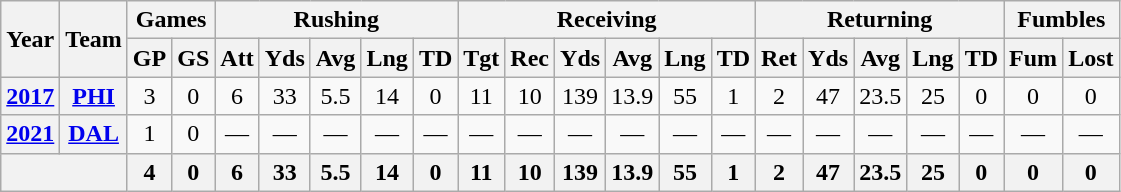<table class="wikitable" style="text-align: center;">
<tr>
<th rowspan="2">Year</th>
<th rowspan="2">Team</th>
<th colspan="2">Games</th>
<th colspan="5">Rushing</th>
<th colspan="6">Receiving</th>
<th colspan="5">Returning</th>
<th colspan="2">Fumbles</th>
</tr>
<tr>
<th>GP</th>
<th>GS</th>
<th>Att</th>
<th>Yds</th>
<th>Avg</th>
<th>Lng</th>
<th>TD</th>
<th>Tgt</th>
<th>Rec</th>
<th>Yds</th>
<th>Avg</th>
<th>Lng</th>
<th>TD</th>
<th>Ret</th>
<th>Yds</th>
<th>Avg</th>
<th>Lng</th>
<th>TD</th>
<th>Fum</th>
<th>Lost</th>
</tr>
<tr>
<th><a href='#'>2017</a></th>
<th><a href='#'>PHI</a></th>
<td>3</td>
<td>0</td>
<td>6</td>
<td>33</td>
<td>5.5</td>
<td>14</td>
<td>0</td>
<td>11</td>
<td>10</td>
<td>139</td>
<td>13.9</td>
<td>55</td>
<td>1</td>
<td>2</td>
<td>47</td>
<td>23.5</td>
<td>25</td>
<td>0</td>
<td>0</td>
<td>0</td>
</tr>
<tr>
<th><a href='#'>2021</a></th>
<th><a href='#'>DAL</a></th>
<td>1</td>
<td>0</td>
<td>—</td>
<td>—</td>
<td>—</td>
<td>—</td>
<td>—</td>
<td>—</td>
<td>—</td>
<td>—</td>
<td>—</td>
<td>—</td>
<td>—</td>
<td>—</td>
<td>—</td>
<td>—</td>
<td>—</td>
<td>—</td>
<td>—</td>
<td>—</td>
</tr>
<tr>
<th colspan="2"></th>
<th>4</th>
<th>0</th>
<th>6</th>
<th>33</th>
<th>5.5</th>
<th>14</th>
<th>0</th>
<th>11</th>
<th>10</th>
<th>139</th>
<th>13.9</th>
<th>55</th>
<th>1</th>
<th>2</th>
<th>47</th>
<th>23.5</th>
<th>25</th>
<th>0</th>
<th>0</th>
<th>0</th>
</tr>
</table>
